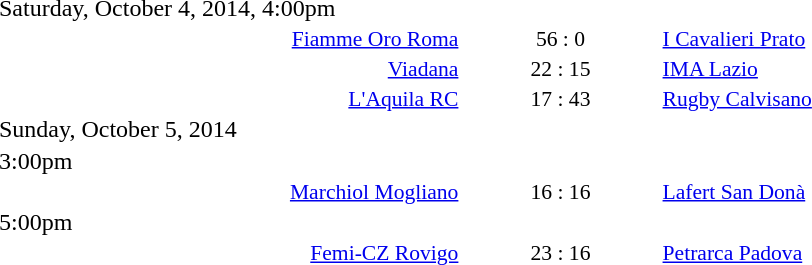<table style="width:70%;" cellspacing="1">
<tr>
<th width=35%></th>
<th width=15%></th>
<th></th>
</tr>
<tr>
<td>Saturday, October 4, 2014, 4:00pm</td>
</tr>
<tr style=font-size:90%>
<td align=right><a href='#'>Fiamme Oro Roma</a></td>
<td align=center>56 : 0</td>
<td><a href='#'>I Cavalieri Prato</a></td>
</tr>
<tr style=font-size:90%>
<td align=right><a href='#'>Viadana</a></td>
<td align=center>22 : 15</td>
<td><a href='#'>IMA Lazio</a></td>
</tr>
<tr style=font-size:90%>
<td align=right><a href='#'>L'Aquila RC</a></td>
<td align=center>17 : 43</td>
<td><a href='#'>Rugby Calvisano</a></td>
</tr>
<tr>
<td>Sunday, October 5, 2014</td>
</tr>
<tr>
<td>3:00pm</td>
</tr>
<tr style=font-size:90%>
<td align=right><a href='#'>Marchiol Mogliano</a></td>
<td align=center>16 : 16</td>
<td><a href='#'>Lafert San Donà</a></td>
</tr>
<tr>
<td>5:00pm</td>
</tr>
<tr style=font-size:90%>
<td align=right><a href='#'>Femi-CZ Rovigo</a></td>
<td align=center>23 : 16</td>
<td><a href='#'>Petrarca Padova</a></td>
</tr>
</table>
